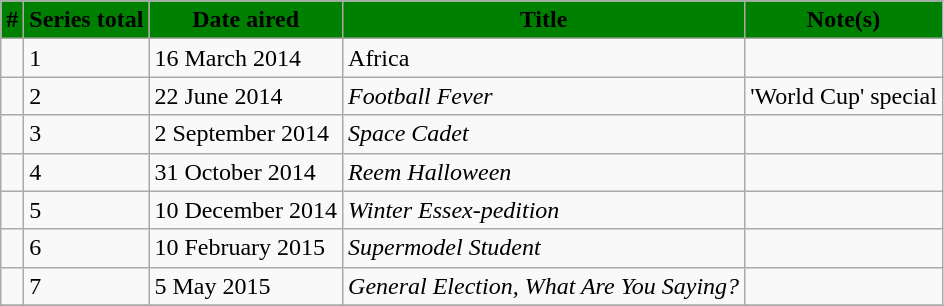<table class="wikitable sortable">
<tr>
<th scope="col" style="background:Green;">#</th>
<th scope="col" style="background:green;">Series total</th>
<th scope="col" style="background:Green;">Date aired</th>
<th scope="col" style="background:Green;">Title</th>
<th scope="col" style="background:Green;">Note(s)</th>
</tr>
<tr>
<td></td>
<td>1</td>
<td>16 March 2014</td>
<td>Africa</td>
<td></td>
</tr>
<tr>
<td></td>
<td>2</td>
<td>22 June 2014</td>
<td><em>Football Fever</em></td>
<td>'World Cup' special</td>
</tr>
<tr>
<td></td>
<td>3</td>
<td>2 September 2014</td>
<td><em>Space Cadet</em></td>
<td></td>
</tr>
<tr>
<td></td>
<td>4</td>
<td>31 October 2014</td>
<td><em>Reem Halloween</em></td>
<td></td>
</tr>
<tr>
<td></td>
<td>5</td>
<td>10 December 2014</td>
<td><em>Winter Essex-pedition</em></td>
<td></td>
</tr>
<tr>
<td></td>
<td>6</td>
<td>10 February 2015</td>
<td><em>Supermodel Student</em></td>
<td></td>
</tr>
<tr>
<td></td>
<td>7</td>
<td>5 May 2015</td>
<td><em>General Election, What Are You Saying?</em></td>
<td></td>
</tr>
<tr>
</tr>
</table>
